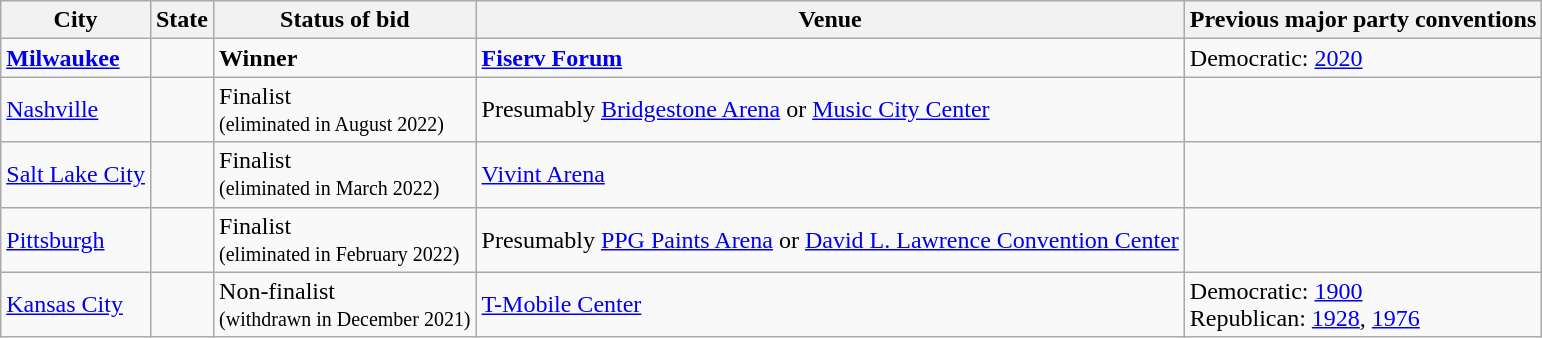<table class="wikitable">
<tr>
<th>City</th>
<th>State</th>
<th>Status of bid</th>
<th>Venue</th>
<th>Previous major party conventions</th>
</tr>
<tr>
<td><strong><a href='#'>Milwaukee</a></strong></td>
<td><strong></strong></td>
<td><strong>Winner</strong></td>
<td><strong><a href='#'>Fiserv Forum</a></strong></td>
<td>Democratic: <a href='#'>2020</a></td>
</tr>
<tr>
<td><a href='#'>Nashville</a></td>
<td></td>
<td>Finalist <br><small>(eliminated in August 2022)</small></td>
<td>Presumably <a href='#'>Bridgestone Arena</a> or <a href='#'>Music City Center</a></td>
<td></td>
</tr>
<tr>
<td><a href='#'>Salt Lake City</a></td>
<td></td>
<td>Finalist <br><small>(eliminated in March 2022)</small></td>
<td><a href='#'>Vivint Arena</a></td>
<td></td>
</tr>
<tr>
<td><a href='#'>Pittsburgh</a></td>
<td></td>
<td>Finalist <br><small>(eliminated in February 2022)</small></td>
<td>Presumably <a href='#'>PPG Paints Arena</a> or <a href='#'>David L. Lawrence Convention Center</a></td>
<td></td>
</tr>
<tr>
<td><a href='#'>Kansas City</a></td>
<td></td>
<td>Non-finalist <br><small>(withdrawn in December 2021)</small></td>
<td><a href='#'>T-Mobile Center</a></td>
<td>Democratic: <a href='#'>1900</a><br>Republican: <a href='#'>1928</a>, <a href='#'>1976</a></td>
</tr>
</table>
